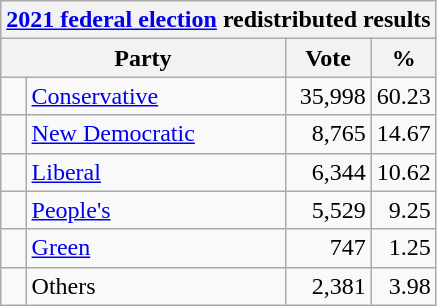<table class="wikitable">
<tr>
<th colspan="4"><a href='#'>2021 federal election</a> redistributed results</th>
</tr>
<tr>
<th bgcolor="#DDDDFF" width="130px" colspan="2">Party</th>
<th bgcolor="#DDDDFF" width="50px">Vote</th>
<th bgcolor="#DDDDFF" width="30px">%</th>
</tr>
<tr>
<td> </td>
<td><a href='#'>Conservative</a></td>
<td align=right>35,998</td>
<td align=right>60.23</td>
</tr>
<tr>
<td> </td>
<td><a href='#'>New Democratic</a></td>
<td align=right>8,765</td>
<td align=right>14.67</td>
</tr>
<tr>
<td> </td>
<td><a href='#'>Liberal</a></td>
<td align=right>6,344</td>
<td align=right>10.62</td>
</tr>
<tr>
<td> </td>
<td><a href='#'>People's</a></td>
<td align=right>5,529</td>
<td align=right>9.25</td>
</tr>
<tr>
<td> </td>
<td><a href='#'>Green</a></td>
<td align=right>747</td>
<td align=right>1.25</td>
</tr>
<tr>
<td> </td>
<td>Others</td>
<td align=right>2,381</td>
<td align=right>3.98</td>
</tr>
</table>
